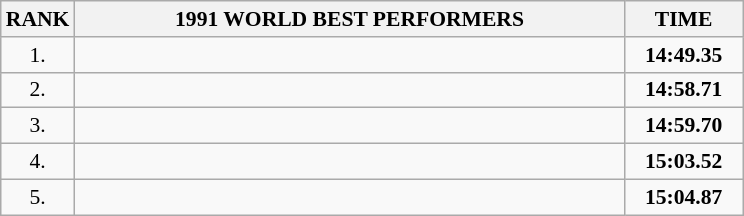<table class="wikitable" style="border-collapse: collapse; font-size: 90%;">
<tr>
<th>RANK</th>
<th align="center" style="width: 25em">1991 WORLD BEST PERFORMERS</th>
<th align="center" style="width: 5em">TIME</th>
</tr>
<tr>
<td align="center">1.</td>
<td></td>
<td align="center"><strong>14:49.35</strong></td>
</tr>
<tr>
<td align="center">2.</td>
<td></td>
<td align="center"><strong>14:58.71</strong></td>
</tr>
<tr>
<td align="center">3.</td>
<td></td>
<td align="center"><strong>14:59.70</strong></td>
</tr>
<tr>
<td align="center">4.</td>
<td></td>
<td align="center"><strong>15:03.52</strong></td>
</tr>
<tr>
<td align="center">5.</td>
<td></td>
<td align="center"><strong>15:04.87</strong></td>
</tr>
</table>
